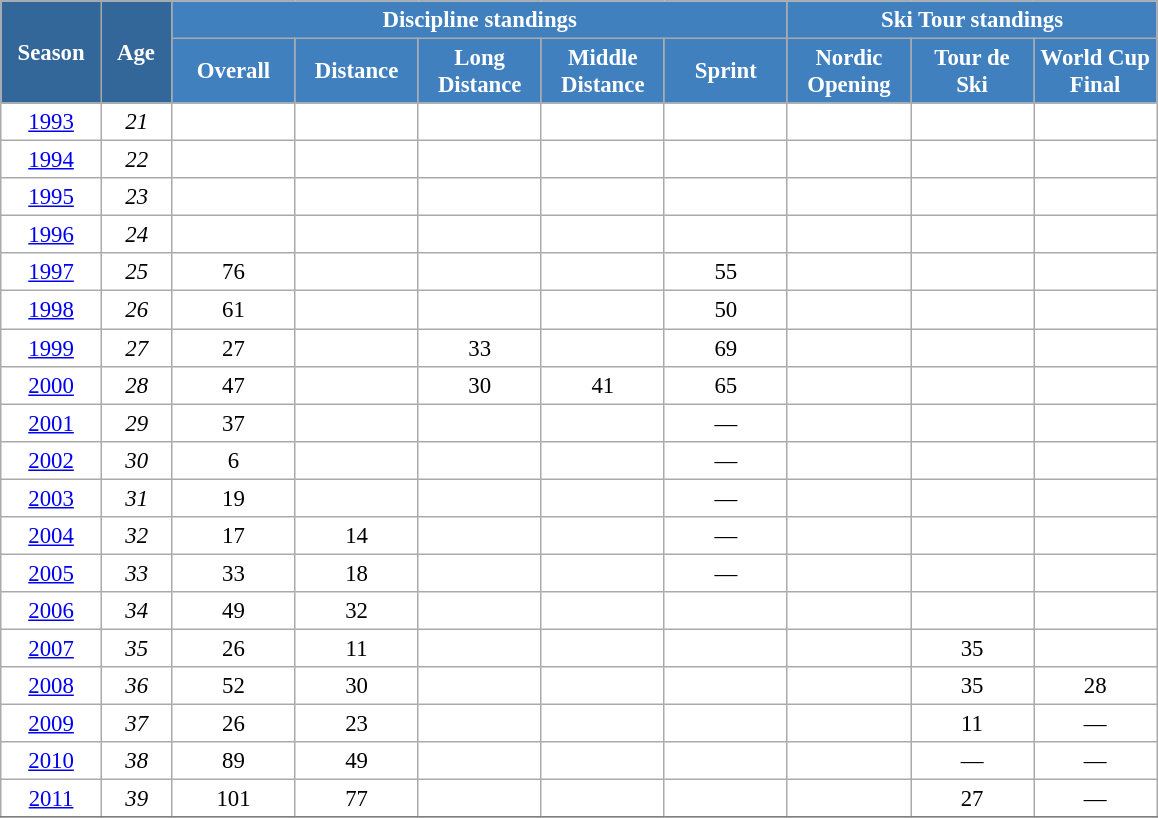<table class="wikitable" style="font-size:95%; text-align:center; border:grey solid 1px; border-collapse:collapse; background:#ffffff;">
<tr>
<th style="background-color:#369; color:white; width:60px;" rowspan="2"> Season </th>
<th style="background-color:#369; color:white; width:40px;" rowspan="2"> Age </th>
<th style="background-color:#4180be; color:white;" colspan="5">Discipline standings</th>
<th style="background-color:#4180be; color:white;" colspan="3">Ski Tour standings</th>
</tr>
<tr>
<th style="background-color:#4180be; color:white; width:75px;">Overall</th>
<th style="background-color:#4180be; color:white; width:75px;">Distance</th>
<th style="background-color:#4180be; color:white; width:75px;">Long Distance</th>
<th style="background-color:#4180be; color:white; width:75px;">Middle Distance</th>
<th style="background-color:#4180be; color:white; width:75px;">Sprint</th>
<th style="background-color:#4180be; color:white; width:75px;">Nordic<br>Opening</th>
<th style="background-color:#4180be; color:white; width:75px;">Tour de<br>Ski</th>
<th style="background-color:#4180be; color:white; width:75px;">World Cup<br>Final</th>
</tr>
<tr>
<td><a href='#'>1993</a></td>
<td><em>21</em></td>
<td></td>
<td></td>
<td></td>
<td></td>
<td></td>
<td></td>
<td></td>
<td></td>
</tr>
<tr>
<td><a href='#'>1994</a></td>
<td><em>22</em></td>
<td></td>
<td></td>
<td></td>
<td></td>
<td></td>
<td></td>
<td></td>
<td></td>
</tr>
<tr>
<td><a href='#'>1995</a></td>
<td><em>23</em></td>
<td></td>
<td></td>
<td></td>
<td></td>
<td></td>
<td></td>
<td></td>
<td></td>
</tr>
<tr>
<td><a href='#'>1996</a></td>
<td><em>24</em></td>
<td></td>
<td></td>
<td></td>
<td></td>
<td></td>
<td></td>
<td></td>
<td></td>
</tr>
<tr>
<td><a href='#'>1997</a></td>
<td><em>25</em></td>
<td>76</td>
<td></td>
<td></td>
<td></td>
<td>55</td>
<td></td>
<td></td>
<td></td>
</tr>
<tr>
<td><a href='#'>1998</a></td>
<td><em>26</em></td>
<td>61</td>
<td></td>
<td></td>
<td></td>
<td>50</td>
<td></td>
<td></td>
<td></td>
</tr>
<tr>
<td><a href='#'>1999</a></td>
<td><em>27</em></td>
<td>27</td>
<td></td>
<td>33</td>
<td></td>
<td>69</td>
<td></td>
<td></td>
<td></td>
</tr>
<tr>
<td><a href='#'>2000</a></td>
<td><em>28</em></td>
<td>47</td>
<td></td>
<td>30</td>
<td>41</td>
<td>65</td>
<td></td>
<td></td>
<td></td>
</tr>
<tr>
<td><a href='#'>2001</a></td>
<td><em>29</em></td>
<td>37</td>
<td></td>
<td></td>
<td></td>
<td>—</td>
<td></td>
<td></td>
<td></td>
</tr>
<tr>
<td><a href='#'>2002</a></td>
<td><em>30</em></td>
<td>6</td>
<td></td>
<td></td>
<td></td>
<td>—</td>
<td></td>
<td></td>
<td></td>
</tr>
<tr>
<td><a href='#'>2003</a></td>
<td><em>31</em></td>
<td>19</td>
<td></td>
<td></td>
<td></td>
<td>—</td>
<td></td>
<td></td>
<td></td>
</tr>
<tr>
<td><a href='#'>2004</a></td>
<td><em>32</em></td>
<td>17</td>
<td>14</td>
<td></td>
<td></td>
<td>—</td>
<td></td>
<td></td>
<td></td>
</tr>
<tr>
<td><a href='#'>2005</a></td>
<td><em>33</em></td>
<td>33</td>
<td>18</td>
<td></td>
<td></td>
<td>—</td>
<td></td>
<td></td>
<td></td>
</tr>
<tr>
<td><a href='#'>2006</a></td>
<td><em>34</em></td>
<td>49</td>
<td>32</td>
<td></td>
<td></td>
<td></td>
<td></td>
<td></td>
<td></td>
</tr>
<tr>
<td><a href='#'>2007</a></td>
<td><em>35</em></td>
<td>26</td>
<td>11</td>
<td></td>
<td></td>
<td></td>
<td></td>
<td>35</td>
<td></td>
</tr>
<tr>
<td><a href='#'>2008</a></td>
<td><em>36</em></td>
<td>52</td>
<td>30</td>
<td></td>
<td></td>
<td></td>
<td></td>
<td>35</td>
<td>28</td>
</tr>
<tr>
<td><a href='#'>2009</a></td>
<td><em>37</em></td>
<td>26</td>
<td>23</td>
<td></td>
<td></td>
<td></td>
<td></td>
<td>11</td>
<td>—</td>
</tr>
<tr>
<td><a href='#'>2010</a></td>
<td><em>38</em></td>
<td>89</td>
<td>49</td>
<td></td>
<td></td>
<td></td>
<td></td>
<td>—</td>
<td>—</td>
</tr>
<tr>
<td><a href='#'>2011</a></td>
<td><em>39</em></td>
<td>101</td>
<td>77</td>
<td></td>
<td></td>
<td></td>
<td></td>
<td>27</td>
<td>—</td>
</tr>
<tr>
</tr>
</table>
